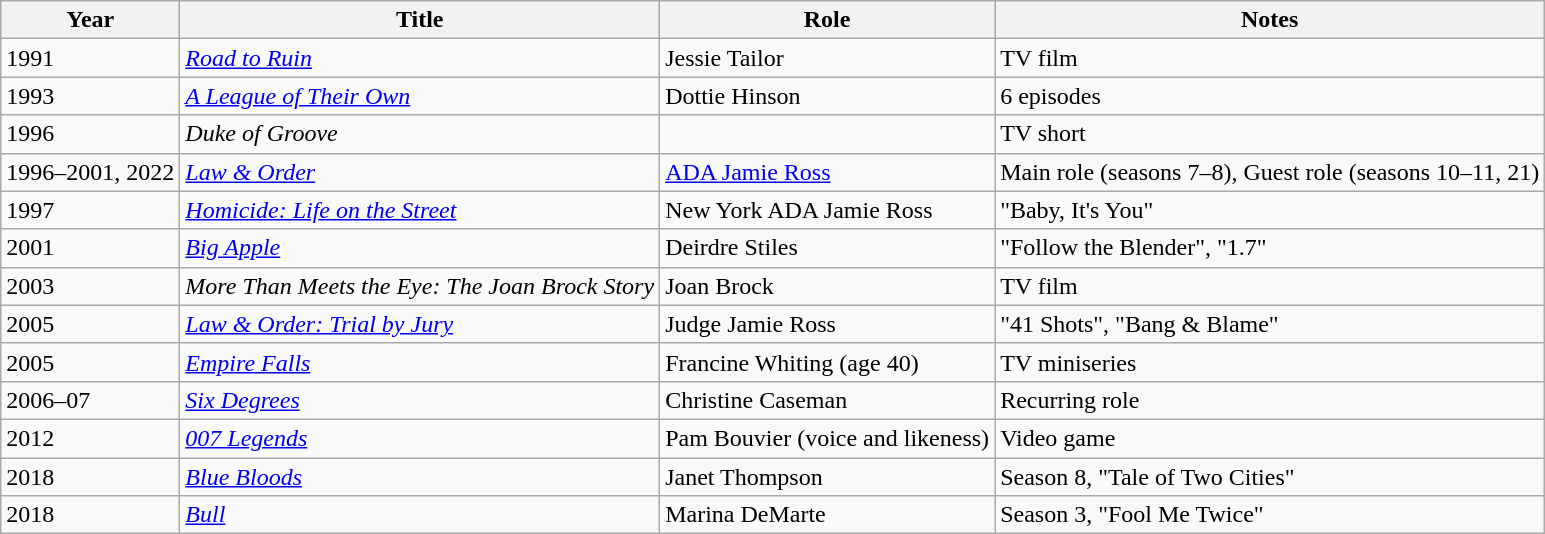<table class="wikitable sortable">
<tr>
<th>Year</th>
<th>Title</th>
<th>Role</th>
<th class="unsortable">Notes</th>
</tr>
<tr>
<td>1991</td>
<td><em><a href='#'>Road to Ruin</a></em></td>
<td>Jessie Tailor</td>
<td>TV film</td>
</tr>
<tr>
<td>1993</td>
<td><em><a href='#'>A League of Their Own</a></em></td>
<td>Dottie Hinson</td>
<td>6 episodes</td>
</tr>
<tr>
<td>1996</td>
<td><em>Duke of Groove</em></td>
<td></td>
<td>TV short</td>
</tr>
<tr>
<td>1996–2001, 2022</td>
<td><em><a href='#'>Law & Order</a></em></td>
<td><a href='#'>ADA Jamie Ross</a></td>
<td>Main role (seasons 7–8), Guest role (seasons 10–11, 21)</td>
</tr>
<tr>
<td>1997</td>
<td><em><a href='#'>Homicide: Life on the Street</a></em></td>
<td>New York ADA Jamie Ross</td>
<td>"Baby, It's You"</td>
</tr>
<tr>
<td>2001</td>
<td><em><a href='#'>Big Apple</a></em></td>
<td>Deirdre Stiles</td>
<td>"Follow the Blender", "1.7"</td>
</tr>
<tr>
<td>2003</td>
<td><em>More Than Meets the Eye: The Joan Brock Story</em></td>
<td>Joan Brock</td>
<td>TV film</td>
</tr>
<tr>
<td>2005</td>
<td><em><a href='#'>Law & Order: Trial by Jury</a></em></td>
<td>Judge Jamie Ross</td>
<td>"41 Shots", "Bang & Blame"</td>
</tr>
<tr>
<td>2005</td>
<td><em><a href='#'>Empire Falls</a></em></td>
<td>Francine Whiting (age 40)</td>
<td>TV miniseries</td>
</tr>
<tr>
<td>2006–07</td>
<td><em><a href='#'>Six Degrees</a></em></td>
<td>Christine Caseman</td>
<td>Recurring role</td>
</tr>
<tr>
<td>2012</td>
<td><em><a href='#'>007 Legends</a></em></td>
<td>Pam Bouvier (voice and likeness)</td>
<td>Video game</td>
</tr>
<tr>
<td>2018</td>
<td><em><a href='#'>Blue Bloods</a></em></td>
<td>Janet Thompson</td>
<td>Season 8, "Tale of Two Cities"</td>
</tr>
<tr>
<td>2018</td>
<td><em><a href='#'>Bull</a></em></td>
<td>Marina DeMarte</td>
<td>Season 3, "Fool Me Twice"</td>
</tr>
</table>
